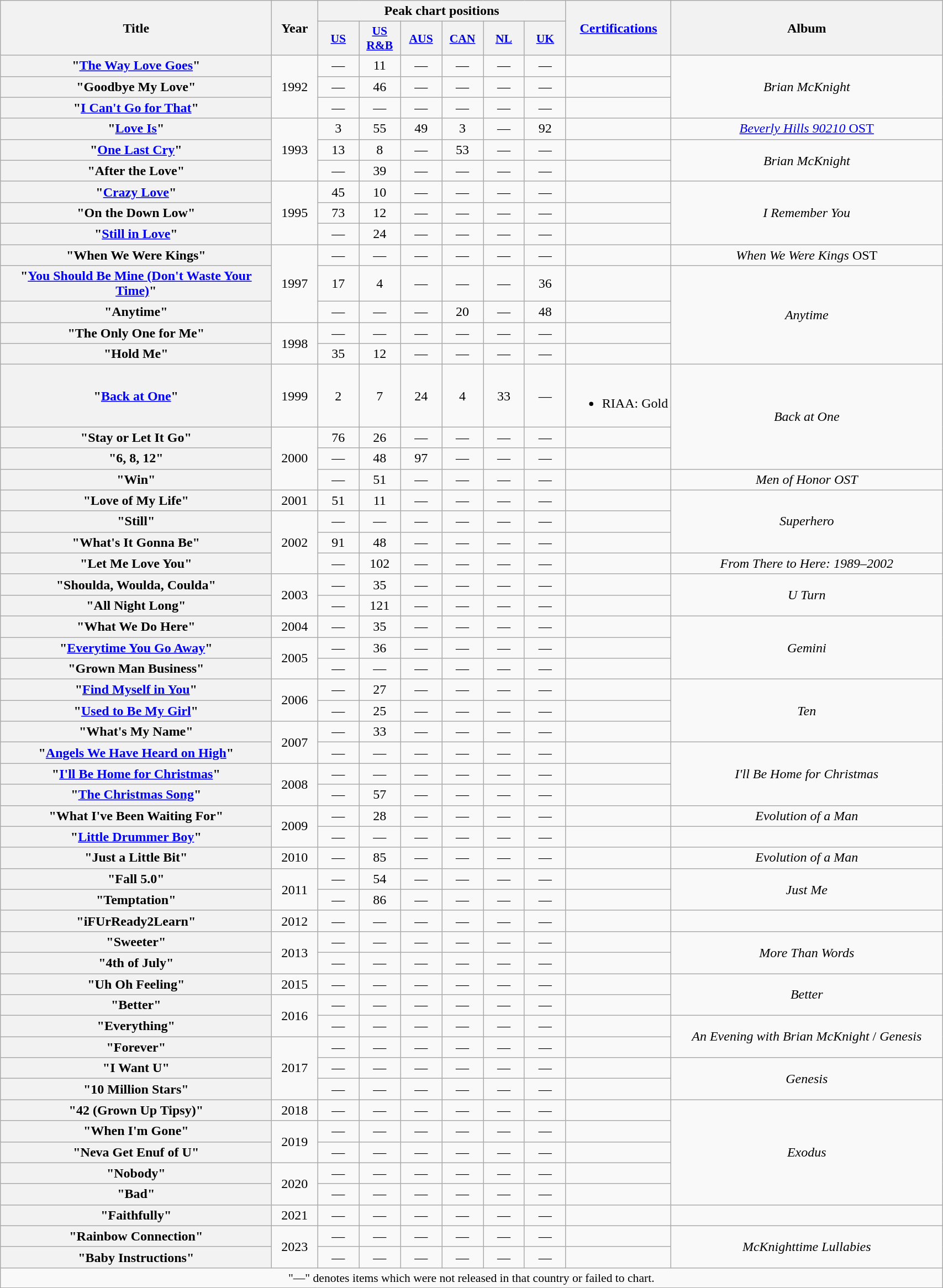<table class="wikitable plainrowheaders" style="text-align: center">
<tr>
<th scope="col" rowspan="2" style="width:20em;">Title</th>
<th scope="col" rowspan="2" style="width:3em;">Year</th>
<th scope="col" colspan="6">Peak chart positions</th>
<th scope="col" rowspan="2"><a href='#'>Certifications</a></th>
<th scope="col" rowspan="2" style="width:20em;">Album</th>
</tr>
<tr>
<th scope="col" style="width:3em;font-size:90%;"><a href='#'>US</a><br></th>
<th scope="col" style="width:3em;font-size:90%;"><a href='#'>US R&B</a><br></th>
<th scope="col" style="width:3em;font-size:90%;"><a href='#'>AUS</a><br></th>
<th scope="col" style="width:3em;font-size:90%;"><a href='#'>CAN</a><br></th>
<th scope="col" style="width:3em;font-size:90%;"><a href='#'>NL</a><br></th>
<th scope="col" style="width:3em;font-size:90%;"><a href='#'>UK</a><br></th>
</tr>
<tr>
<th scope="row">"<a href='#'>The Way Love Goes</a>"</th>
<td rowspan="3">1992</td>
<td>—</td>
<td>11</td>
<td>—</td>
<td>—</td>
<td>—</td>
<td>—</td>
<td></td>
<td rowspan="3"><em>Brian McKnight</em></td>
</tr>
<tr>
<th scope="row">"Goodbye My Love"</th>
<td>—</td>
<td>46</td>
<td>—</td>
<td>—</td>
<td>—</td>
<td>—</td>
<td></td>
</tr>
<tr>
<th scope="row">"<a href='#'>I Can't Go for That</a>"</th>
<td>—</td>
<td>—</td>
<td>—</td>
<td>—</td>
<td>—</td>
<td>—</td>
<td></td>
</tr>
<tr>
<th scope="row">"<a href='#'>Love Is</a>"<br></th>
<td rowspan="3">1993</td>
<td>3</td>
<td>55</td>
<td>49</td>
<td>3</td>
<td>—</td>
<td>92</td>
<td></td>
<td><a href='#'><em>Beverly Hills 90210</em> OST</a></td>
</tr>
<tr>
<th scope="row">"<a href='#'>One Last Cry</a>"</th>
<td>13</td>
<td>8</td>
<td>—</td>
<td>53</td>
<td>—</td>
<td>—</td>
<td></td>
<td rowspan="2"><em>Brian McKnight</em></td>
</tr>
<tr>
<th scope="row">"After the Love"</th>
<td>—</td>
<td>39</td>
<td>—</td>
<td>—</td>
<td>—</td>
<td>—</td>
<td></td>
</tr>
<tr>
<th scope="row">"<a href='#'>Crazy Love</a>"</th>
<td rowspan="3">1995</td>
<td>45</td>
<td>10</td>
<td>—</td>
<td>—</td>
<td>—</td>
<td>—</td>
<td></td>
<td rowspan="3"><em>I Remember You</em></td>
</tr>
<tr>
<th scope="row">"On the Down Low"</th>
<td>73</td>
<td>12</td>
<td>—</td>
<td>—</td>
<td>—</td>
<td>—</td>
<td></td>
</tr>
<tr>
<th scope="row">"<a href='#'>Still in Love</a>"</th>
<td>—</td>
<td>24</td>
<td>—</td>
<td>—</td>
<td>—</td>
<td>—</td>
<td></td>
</tr>
<tr>
<th scope="row">"When We Were Kings"<br></th>
<td rowspan="3">1997</td>
<td>—</td>
<td>—</td>
<td>—</td>
<td>—</td>
<td>—</td>
<td>—</td>
<td></td>
<td><em>When We Were Kings</em> OST</td>
</tr>
<tr>
<th scope="row">"<a href='#'>You Should Be Mine (Don't Waste Your Time)</a>"<br></th>
<td>17</td>
<td>4</td>
<td>—</td>
<td>—</td>
<td>—</td>
<td>36</td>
<td></td>
<td rowspan="4"><em>Anytime</em></td>
</tr>
<tr>
<th scope="row">"Anytime"</th>
<td>—</td>
<td>—</td>
<td>—</td>
<td>20</td>
<td>—</td>
<td>48</td>
</tr>
<tr>
<th scope="row">"The Only One for Me"</th>
<td rowspan="2">1998</td>
<td>—</td>
<td>—</td>
<td>—</td>
<td>—</td>
<td>—</td>
<td>—</td>
<td></td>
</tr>
<tr>
<th scope="row">"Hold Me"<br></th>
<td>35</td>
<td>12</td>
<td>—</td>
<td>—</td>
<td>—</td>
<td>—</td>
<td></td>
</tr>
<tr>
<th scope="row">"<a href='#'>Back at One</a>"</th>
<td>1999</td>
<td>2</td>
<td>7</td>
<td>24</td>
<td>4</td>
<td>33</td>
<td>—</td>
<td><br><ul><li>RIAA: Gold</li></ul></td>
<td rowspan="3"><em>Back at One</em></td>
</tr>
<tr>
<th scope="row">"Stay or Let It Go"</th>
<td rowspan="3">2000</td>
<td>76</td>
<td>26</td>
<td>—</td>
<td>—</td>
<td>—</td>
<td>—</td>
<td></td>
</tr>
<tr>
<th scope="row">"6, 8, 12"</th>
<td>—</td>
<td>48</td>
<td>97</td>
<td>—</td>
<td>—</td>
<td>—</td>
<td></td>
</tr>
<tr>
<th scope="row">"Win"</th>
<td>—</td>
<td>51</td>
<td>—</td>
<td>—</td>
<td>—</td>
<td>—</td>
<td></td>
<td><em>Men of Honor OST</em></td>
</tr>
<tr>
<th scope="row">"Love of My Life"</th>
<td>2001</td>
<td>51</td>
<td>11</td>
<td>—</td>
<td>—</td>
<td>—</td>
<td>—</td>
<td></td>
<td rowspan="3"><em>Superhero</em></td>
</tr>
<tr>
<th scope="row">"Still"</th>
<td rowspan="3">2002</td>
<td>—</td>
<td>—</td>
<td>—</td>
<td>—</td>
<td>—</td>
<td>—</td>
<td></td>
</tr>
<tr>
<th scope="row">"What's It Gonna Be"<br></th>
<td>91</td>
<td>48</td>
<td>—</td>
<td>—</td>
<td>—</td>
<td>—</td>
<td></td>
</tr>
<tr>
<th scope="row">"Let Me Love You"</th>
<td>—</td>
<td>102</td>
<td>—</td>
<td>—</td>
<td>—</td>
<td>—</td>
<td></td>
<td><em>From There to Here: 1989–2002</em></td>
</tr>
<tr>
<th scope="row">"Shoulda, Woulda, Coulda"</th>
<td rowspan="2">2003</td>
<td>—</td>
<td>35</td>
<td>—</td>
<td>—</td>
<td>—</td>
<td>—</td>
<td></td>
<td rowspan="2"><em>U Turn</em></td>
</tr>
<tr>
<th scope="row">"All Night Long"<br></th>
<td>—</td>
<td>121<br></td>
<td>—</td>
<td>—</td>
<td>—</td>
<td>—</td>
<td></td>
</tr>
<tr>
<th scope="row">"What We Do Here"</th>
<td>2004</td>
<td>—</td>
<td>35</td>
<td>—</td>
<td>—</td>
<td>—</td>
<td>—</td>
<td></td>
<td rowspan="3"><em>Gemini</em></td>
</tr>
<tr>
<th scope="row">"<a href='#'>Everytime You Go Away</a>"</th>
<td rowspan="2">2005</td>
<td>—</td>
<td>36</td>
<td>—</td>
<td>—</td>
<td>—</td>
<td>—</td>
<td></td>
</tr>
<tr>
<th scope="row">"Grown Man Business"</th>
<td>—</td>
<td>—</td>
<td>—</td>
<td>—</td>
<td>—</td>
<td>—</td>
<td></td>
</tr>
<tr>
<th scope="row">"<a href='#'>Find Myself in You</a>"</th>
<td rowspan="2">2006</td>
<td>—</td>
<td>27</td>
<td>—</td>
<td>—</td>
<td>—</td>
<td>—</td>
<td></td>
<td rowspan="3"><em>Ten</em></td>
</tr>
<tr>
<th scope="row">"<a href='#'>Used to Be My Girl</a>"</th>
<td>—</td>
<td>25</td>
<td>—</td>
<td>—</td>
<td>—</td>
<td>—</td>
<td></td>
</tr>
<tr>
<th scope="row">"What's My Name"</th>
<td rowspan="2">2007</td>
<td>—</td>
<td>33</td>
<td>—</td>
<td>—</td>
<td>—</td>
<td>—</td>
<td></td>
</tr>
<tr>
<th scope="row">"<a href='#'>Angels We Have Heard on High</a>"<br></th>
<td>—</td>
<td>—</td>
<td>—</td>
<td>—</td>
<td>—</td>
<td>—</td>
<td></td>
<td rowspan="3"><em>I'll Be Home for Christmas</em></td>
</tr>
<tr>
<th scope="row">"<a href='#'>I'll Be Home for Christmas</a>"</th>
<td rowspan="2">2008</td>
<td>—</td>
<td>—</td>
<td>—</td>
<td>—</td>
<td>—</td>
<td>—</td>
<td></td>
</tr>
<tr>
<th scope="row">"<a href='#'>The Christmas Song</a>"</th>
<td>—</td>
<td>57</td>
<td>—</td>
<td>—</td>
<td>—</td>
<td>—</td>
<td></td>
</tr>
<tr>
<th scope="row">"What I've Been Waiting For"</th>
<td rowspan="2">2009</td>
<td>—</td>
<td>28</td>
<td>—</td>
<td>—</td>
<td>—</td>
<td>—</td>
<td></td>
<td><em>Evolution of a Man</em></td>
</tr>
<tr>
<th scope="row">"<a href='#'>Little Drummer Boy</a>"</th>
<td>—</td>
<td>—</td>
<td>—</td>
<td>—</td>
<td>—</td>
<td>—</td>
<td></td>
<td></td>
</tr>
<tr>
<th scope="row">"Just a Little Bit"</th>
<td>2010</td>
<td>—</td>
<td>85</td>
<td>—</td>
<td>—</td>
<td>—</td>
<td>—</td>
<td></td>
<td><em>Evolution of a Man</em></td>
</tr>
<tr>
<th scope="row">"Fall 5.0"</th>
<td rowspan="2">2011</td>
<td>—</td>
<td>54</td>
<td>—</td>
<td>—</td>
<td>—</td>
<td>—</td>
<td></td>
<td rowspan="2"><em>Just Me</em></td>
</tr>
<tr>
<th scope="row">"Temptation"<br></th>
<td>—</td>
<td>86</td>
<td>—</td>
<td>—</td>
<td>—</td>
<td>—</td>
<td></td>
</tr>
<tr>
<th scope="row">"iFUrReady2Learn"</th>
<td>2012</td>
<td>—</td>
<td>—</td>
<td>—</td>
<td>—</td>
<td>—</td>
<td>—</td>
<td></td>
<td></td>
</tr>
<tr>
<th scope="row">"Sweeter"</th>
<td rowspan="2">2013</td>
<td>—</td>
<td>—</td>
<td>—</td>
<td>—</td>
<td>—</td>
<td>—</td>
<td></td>
<td rowspan="2"><em>More Than  Words</em></td>
</tr>
<tr>
<th scope="row">"4th of July"</th>
<td>—</td>
<td>—</td>
<td>—</td>
<td>—</td>
<td>—</td>
<td>—</td>
<td></td>
</tr>
<tr>
<th scope="row">"Uh Oh Feeling"</th>
<td>2015</td>
<td>—</td>
<td>—</td>
<td>—</td>
<td>—</td>
<td>—</td>
<td>—</td>
<td></td>
<td rowspan="2"><em>Better</em></td>
</tr>
<tr>
<th scope="row">"Better"</th>
<td rowspan="2">2016</td>
<td>—</td>
<td>—</td>
<td>—</td>
<td>—</td>
<td>—</td>
<td>—</td>
<td></td>
</tr>
<tr>
<th scope="row">"Everything"</th>
<td>—</td>
<td>—</td>
<td>—</td>
<td>—</td>
<td>—</td>
<td>—</td>
<td></td>
<td rowspan="2"><em>An Evening with Brian McKnight</em> / <em>Genesis</em></td>
</tr>
<tr>
<th scope="row">"Forever"</th>
<td rowspan="3">2017</td>
<td>—</td>
<td>—</td>
<td>—</td>
<td>—</td>
<td>—</td>
<td>—</td>
<td></td>
</tr>
<tr>
<th scope="row">"I Want U"</th>
<td>—</td>
<td>—</td>
<td>—</td>
<td>—</td>
<td>—</td>
<td>—</td>
<td></td>
<td rowspan="2"><em>Genesis</em></td>
</tr>
<tr>
<th scope="row">"10 Million Stars"</th>
<td>—</td>
<td>—</td>
<td>—</td>
<td>—</td>
<td>—</td>
<td>—</td>
<td></td>
</tr>
<tr>
<th scope="row">"42 (Grown Up Tipsy)"</th>
<td>2018</td>
<td>—</td>
<td>—</td>
<td>—</td>
<td>—</td>
<td>—</td>
<td>—</td>
<td></td>
<td rowspan="5"><em>Exodus</em></td>
</tr>
<tr>
<th scope="row">"When I'm Gone"</th>
<td rowspan="2">2019</td>
<td>—</td>
<td>—</td>
<td>—</td>
<td>—</td>
<td>—</td>
<td>—</td>
<td></td>
</tr>
<tr>
<th scope="row">"Neva Get Enuf of U"</th>
<td>—</td>
<td>—</td>
<td>—</td>
<td>—</td>
<td>—</td>
<td>—</td>
<td></td>
</tr>
<tr>
<th scope="row">"Nobody"</th>
<td rowspan="2">2020</td>
<td>—</td>
<td>—</td>
<td>—</td>
<td>—</td>
<td>—</td>
<td>—</td>
<td></td>
</tr>
<tr>
<th scope="row">"Bad"</th>
<td>—</td>
<td>—</td>
<td>—</td>
<td>—</td>
<td>—</td>
<td>—</td>
<td></td>
</tr>
<tr>
<th scope="row">"Faithfully"</th>
<td>2021</td>
<td>—</td>
<td>—</td>
<td>—</td>
<td>—</td>
<td>—</td>
<td>—</td>
<td></td>
<td></td>
</tr>
<tr>
<th scope="row">"Rainbow Connection"</th>
<td rowspan="2">2023</td>
<td>—</td>
<td>—</td>
<td>—</td>
<td>—</td>
<td>—</td>
<td>—</td>
<td></td>
<td rowspan="2"><em>McKnighttime Lullabies</em></td>
</tr>
<tr>
<th scope="row">"Baby Instructions"</th>
<td>—</td>
<td>—</td>
<td>—</td>
<td>—</td>
<td>—</td>
<td>—</td>
<td></td>
</tr>
<tr>
<td colspan="14"  style="text-align:center; font-size:90%;">"—" denotes items which were not released in that country or failed to chart.</td>
</tr>
</table>
